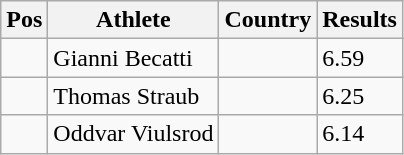<table class="wikitable">
<tr>
<th>Pos</th>
<th>Athlete</th>
<th>Country</th>
<th>Results</th>
</tr>
<tr>
<td align="center"></td>
<td>Gianni Becatti</td>
<td></td>
<td>6.59</td>
</tr>
<tr>
<td align="center"></td>
<td>Thomas Straub</td>
<td></td>
<td>6.25</td>
</tr>
<tr>
<td align="center"></td>
<td>Oddvar Viulsrod</td>
<td></td>
<td>6.14</td>
</tr>
</table>
